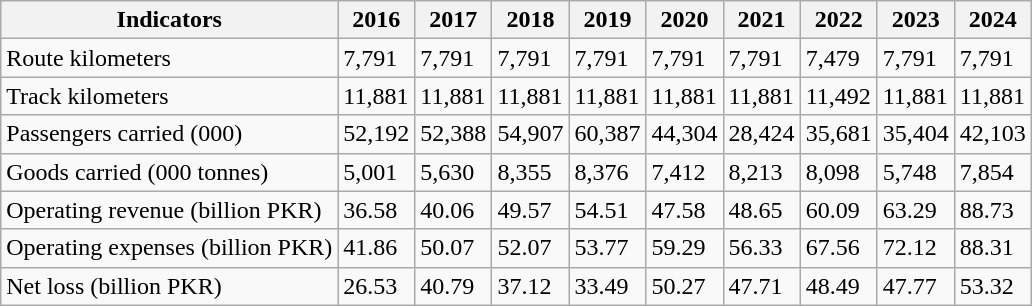<table class="wikitable">
<tr>
<th>Indicators</th>
<th>2016</th>
<th>2017</th>
<th>2018</th>
<th>2019</th>
<th>2020</th>
<th>2021</th>
<th>2022</th>
<th>2023</th>
<th>2024</th>
</tr>
<tr>
<td>Route kilometers</td>
<td>7,791</td>
<td>7,791</td>
<td>7,791</td>
<td>7,791</td>
<td>7,791</td>
<td>7,791</td>
<td>7,479</td>
<td>7,791</td>
<td>7,791</td>
</tr>
<tr>
<td>Track kilometers</td>
<td>11,881</td>
<td>11,881</td>
<td>11,881</td>
<td>11,881</td>
<td>11,881</td>
<td>11,881</td>
<td>11,492</td>
<td>11,881</td>
<td>11,881</td>
</tr>
<tr>
<td>Passengers carried (000)</td>
<td>52,192</td>
<td>52,388</td>
<td>54,907</td>
<td>60,387</td>
<td>44,304</td>
<td>28,424</td>
<td>35,681</td>
<td>35,404</td>
<td>42,103</td>
</tr>
<tr>
<td>Goods carried (000 tonnes)</td>
<td>5,001</td>
<td>5,630</td>
<td>8,355</td>
<td>8,376</td>
<td>7,412</td>
<td>8,213</td>
<td>8,098</td>
<td>5,748</td>
<td>7,854</td>
</tr>
<tr>
<td>Operating revenue (billion PKR)</td>
<td>36.58</td>
<td>40.06</td>
<td>49.57</td>
<td>54.51</td>
<td>47.58</td>
<td>48.65</td>
<td>60.09</td>
<td>63.29</td>
<td>88.73</td>
</tr>
<tr>
<td>Operating expenses (billion PKR)</td>
<td>41.86</td>
<td>50.07</td>
<td>52.07</td>
<td>53.77</td>
<td>59.29</td>
<td>56.33</td>
<td>67.56</td>
<td>72.12</td>
<td>88.31</td>
</tr>
<tr>
<td>Net loss (billion PKR)</td>
<td>26.53</td>
<td>40.79</td>
<td>37.12</td>
<td>33.49</td>
<td>50.27</td>
<td>47.71</td>
<td>48.49</td>
<td>47.77</td>
<td>53.32</td>
</tr>
</table>
